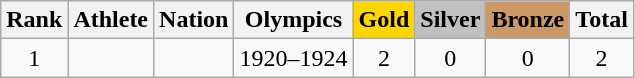<table class="wikitable sortable" style="text-align:center">
<tr>
<th>Rank</th>
<th>Athlete</th>
<th>Nation</th>
<th>Olympics</th>
<th style="background-color:gold">Gold</th>
<th style="background-color:silver">Silver</th>
<th style="background-color:#cc9966">Bronze</th>
<th>Total</th>
</tr>
<tr>
<td>1</td>
<td></td>
<td align=left></td>
<td>1920–1924</td>
<td>2</td>
<td>0</td>
<td>0</td>
<td>2</td>
</tr>
</table>
